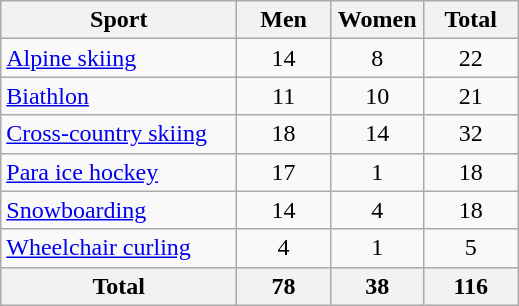<table class="wikitable sortable" style=text-align:center>
<tr>
<th width=150>Sport</th>
<th width=55>Men</th>
<th width=55>Women</th>
<th width=55>Total</th>
</tr>
<tr>
<td align=left><a href='#'>Alpine skiing</a></td>
<td>14</td>
<td>8</td>
<td>22</td>
</tr>
<tr>
<td align=left><a href='#'>Biathlon</a></td>
<td>11</td>
<td>10</td>
<td>21</td>
</tr>
<tr>
<td align=left><a href='#'>Cross-country skiing</a></td>
<td>18</td>
<td>14</td>
<td>32</td>
</tr>
<tr>
<td align=left><a href='#'>Para ice hockey</a></td>
<td>17</td>
<td>1</td>
<td>18</td>
</tr>
<tr>
<td align=left><a href='#'>Snowboarding</a></td>
<td>14</td>
<td>4</td>
<td>18</td>
</tr>
<tr>
<td align=left><a href='#'>Wheelchair curling</a></td>
<td>4</td>
<td>1</td>
<td>5</td>
</tr>
<tr>
<th>Total</th>
<th>78</th>
<th>38</th>
<th>116</th>
</tr>
</table>
